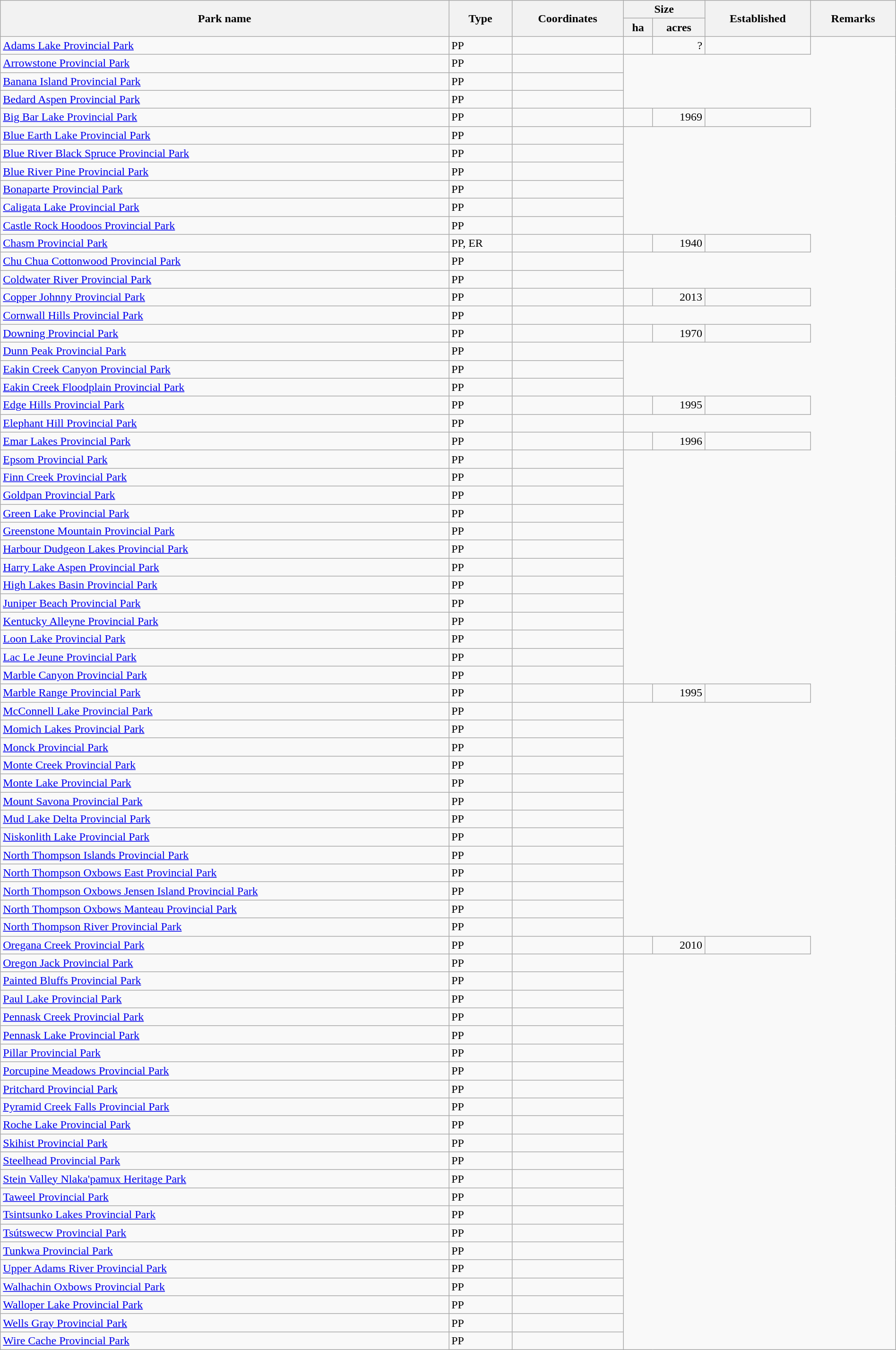<table class="wikitable sortable" style="width:100%">
<tr>
<th style="width:*;" rowspan=2><strong>Park name</strong></th>
<th style="width:*;" rowspan=2><strong>Type</strong></th>
<th style="width:*;" rowspan=2><strong>Coordinates</strong></th>
<th style="width:*;" colspan=2><strong>Size</strong></th>
<th style="width:*;" rowspan=2><strong>Established</strong></th>
<th style="width:*;" class="unsortable" rowspan=2><strong>Remarks</strong></th>
</tr>
<tr>
<th>ha</th>
<th>acres</th>
</tr>
<tr>
<td><a href='#'>Adams Lake Provincial Park</a></td>
<td>PP</td>
<td></td>
<td></td>
<td align=right>?</td>
<td></td>
</tr>
<tr>
<td><a href='#'>Arrowstone Provincial Park</a></td>
<td>PP</td>
<td></td>
</tr>
<tr>
<td><a href='#'>Banana Island Provincial Park</a></td>
<td>PP</td>
<td></td>
</tr>
<tr>
<td><a href='#'>Bedard Aspen Provincial Park</a></td>
<td>PP</td>
<td></td>
</tr>
<tr>
<td><a href='#'>Big Bar Lake Provincial Park</a></td>
<td>PP</td>
<td></td>
<td></td>
<td align=right>1969</td>
<td></td>
</tr>
<tr>
<td><a href='#'>Blue Earth Lake Provincial Park</a></td>
<td>PP</td>
<td></td>
</tr>
<tr>
<td><a href='#'>Blue River Black Spruce Provincial Park</a></td>
<td>PP</td>
<td></td>
</tr>
<tr>
<td><a href='#'>Blue River Pine Provincial Park</a></td>
<td>PP</td>
<td></td>
</tr>
<tr>
<td><a href='#'>Bonaparte Provincial Park</a></td>
<td>PP</td>
<td></td>
</tr>
<tr>
<td><a href='#'>Caligata Lake Provincial Park</a></td>
<td>PP</td>
<td></td>
</tr>
<tr>
<td><a href='#'>Castle Rock Hoodoos Provincial Park</a></td>
<td>PP</td>
<td></td>
</tr>
<tr>
<td><a href='#'>Chasm Provincial Park</a></td>
<td>PP, ER</td>
<td></td>
<td></td>
<td align=right>1940</td>
<td></td>
</tr>
<tr>
<td><a href='#'>Chu Chua Cottonwood Provincial Park</a></td>
<td>PP</td>
<td></td>
</tr>
<tr>
<td><a href='#'>Coldwater River Provincial Park</a></td>
<td>PP</td>
<td></td>
</tr>
<tr>
<td><a href='#'>Copper Johnny Provincial Park</a></td>
<td>PP</td>
<td></td>
<td></td>
<td align=right>2013</td>
<td></td>
</tr>
<tr>
<td><a href='#'>Cornwall Hills Provincial Park</a></td>
<td>PP</td>
<td></td>
</tr>
<tr>
<td><a href='#'>Downing Provincial Park</a></td>
<td>PP</td>
<td></td>
<td></td>
<td align=right>1970</td>
<td></td>
</tr>
<tr>
<td><a href='#'>Dunn Peak Provincial Park</a></td>
<td>PP</td>
<td></td>
</tr>
<tr>
<td><a href='#'>Eakin Creek Canyon Provincial Park</a></td>
<td>PP</td>
<td></td>
</tr>
<tr>
<td><a href='#'>Eakin Creek Floodplain Provincial Park</a></td>
<td>PP</td>
<td></td>
</tr>
<tr>
<td><a href='#'>Edge Hills Provincial Park</a></td>
<td>PP</td>
<td></td>
<td></td>
<td align=right>1995</td>
<td></td>
</tr>
<tr>
<td><a href='#'>Elephant Hill Provincial Park</a></td>
<td>PP</td>
<td></td>
</tr>
<tr>
<td><a href='#'>Emar Lakes Provincial Park</a></td>
<td>PP</td>
<td></td>
<td></td>
<td align=right>1996</td>
<td></td>
</tr>
<tr>
<td><a href='#'>Epsom Provincial Park</a></td>
<td>PP</td>
<td></td>
</tr>
<tr>
<td><a href='#'>Finn Creek Provincial Park</a></td>
<td>PP</td>
<td></td>
</tr>
<tr>
<td><a href='#'>Goldpan Provincial Park</a></td>
<td>PP</td>
<td></td>
</tr>
<tr>
<td><a href='#'>Green Lake Provincial Park</a></td>
<td>PP</td>
<td></td>
</tr>
<tr>
<td><a href='#'>Greenstone Mountain Provincial Park</a></td>
<td>PP</td>
<td></td>
</tr>
<tr>
<td><a href='#'>Harbour Dudgeon Lakes Provincial Park</a></td>
<td>PP</td>
<td></td>
</tr>
<tr>
<td><a href='#'>Harry Lake Aspen Provincial Park</a></td>
<td>PP</td>
<td></td>
</tr>
<tr>
<td><a href='#'>High Lakes Basin Provincial Park</a></td>
<td>PP</td>
<td></td>
</tr>
<tr>
<td><a href='#'>Juniper Beach Provincial Park</a></td>
<td>PP</td>
<td></td>
</tr>
<tr>
<td><a href='#'>Kentucky Alleyne Provincial Park</a></td>
<td>PP</td>
<td></td>
</tr>
<tr>
<td><a href='#'>Loon Lake Provincial Park</a></td>
<td>PP</td>
<td></td>
</tr>
<tr>
<td><a href='#'>Lac Le Jeune Provincial Park</a></td>
<td>PP</td>
<td></td>
</tr>
<tr>
<td><a href='#'>Marble Canyon Provincial Park</a></td>
<td>PP</td>
<td></td>
</tr>
<tr>
<td><a href='#'>Marble Range Provincial Park</a></td>
<td>PP</td>
<td></td>
<td></td>
<td align=right>1995</td>
<td></td>
</tr>
<tr>
<td><a href='#'>McConnell Lake Provincial Park</a></td>
<td>PP</td>
<td></td>
</tr>
<tr>
<td><a href='#'>Momich Lakes Provincial Park</a></td>
<td>PP</td>
<td></td>
</tr>
<tr>
<td><a href='#'>Monck Provincial Park</a></td>
<td>PP</td>
<td></td>
</tr>
<tr>
<td><a href='#'>Monte Creek Provincial Park</a></td>
<td>PP</td>
<td></td>
</tr>
<tr>
<td><a href='#'>Monte Lake Provincial Park</a></td>
<td>PP</td>
<td></td>
</tr>
<tr>
<td><a href='#'>Mount Savona Provincial Park</a></td>
<td>PP</td>
<td></td>
</tr>
<tr>
<td><a href='#'>Mud Lake Delta Provincial Park</a></td>
<td>PP</td>
<td></td>
</tr>
<tr>
<td><a href='#'>Niskonlith Lake Provincial Park</a></td>
<td>PP</td>
<td></td>
</tr>
<tr>
<td><a href='#'>North Thompson Islands Provincial Park</a></td>
<td>PP</td>
<td></td>
</tr>
<tr>
<td><a href='#'>North Thompson Oxbows East Provincial Park</a></td>
<td>PP</td>
<td></td>
</tr>
<tr>
<td><a href='#'>North Thompson Oxbows Jensen Island Provincial Park</a></td>
<td>PP</td>
<td></td>
</tr>
<tr>
<td><a href='#'>North Thompson Oxbows Manteau Provincial Park</a></td>
<td>PP</td>
<td></td>
</tr>
<tr>
<td><a href='#'>North Thompson River Provincial Park</a></td>
<td>PP</td>
<td></td>
</tr>
<tr>
<td><a href='#'>Oregana Creek Provincial Park</a></td>
<td>PP</td>
<td></td>
<td></td>
<td align=right>2010</td>
<td></td>
</tr>
<tr>
<td><a href='#'>Oregon Jack Provincial Park</a></td>
<td>PP</td>
<td></td>
</tr>
<tr>
<td><a href='#'>Painted Bluffs Provincial Park</a></td>
<td>PP</td>
<td></td>
</tr>
<tr>
<td><a href='#'>Paul Lake Provincial Park</a></td>
<td>PP</td>
<td></td>
</tr>
<tr>
<td><a href='#'>Pennask Creek Provincial Park</a></td>
<td>PP</td>
<td></td>
</tr>
<tr>
<td><a href='#'>Pennask Lake Provincial Park</a></td>
<td>PP</td>
<td></td>
</tr>
<tr>
<td><a href='#'>Pillar Provincial Park</a></td>
<td>PP</td>
<td></td>
</tr>
<tr>
<td><a href='#'>Porcupine Meadows Provincial Park</a></td>
<td>PP</td>
<td></td>
</tr>
<tr>
<td><a href='#'>Pritchard Provincial Park</a></td>
<td>PP</td>
<td></td>
</tr>
<tr>
<td><a href='#'>Pyramid Creek Falls Provincial Park</a></td>
<td>PP</td>
<td></td>
</tr>
<tr>
<td><a href='#'>Roche Lake Provincial Park</a></td>
<td>PP</td>
<td></td>
</tr>
<tr>
<td><a href='#'>Skihist Provincial Park</a></td>
<td>PP</td>
<td></td>
</tr>
<tr>
<td><a href='#'>Steelhead Provincial Park</a></td>
<td>PP</td>
<td></td>
</tr>
<tr>
<td><a href='#'>Stein Valley Nlaka'pamux Heritage Park</a></td>
<td>PP</td>
<td></td>
</tr>
<tr>
<td><a href='#'>Taweel Provincial Park</a></td>
<td>PP</td>
<td></td>
</tr>
<tr>
<td><a href='#'>Tsintsunko Lakes Provincial Park</a></td>
<td>PP</td>
<td></td>
</tr>
<tr>
<td><a href='#'>Tsútswecw Provincial Park</a></td>
<td>PP</td>
<td></td>
</tr>
<tr>
<td><a href='#'>Tunkwa Provincial Park</a></td>
<td>PP</td>
<td></td>
</tr>
<tr>
<td><a href='#'>Upper Adams River Provincial Park</a></td>
<td>PP</td>
<td></td>
</tr>
<tr>
<td><a href='#'>Walhachin Oxbows Provincial Park</a></td>
<td>PP</td>
<td></td>
</tr>
<tr>
<td><a href='#'>Walloper Lake Provincial Park</a></td>
<td>PP</td>
<td></td>
</tr>
<tr>
<td><a href='#'>Wells Gray Provincial Park</a></td>
<td>PP</td>
<td></td>
</tr>
<tr>
<td><a href='#'>Wire Cache Provincial Park</a></td>
<td>PP</td>
<td></td>
</tr>
</table>
